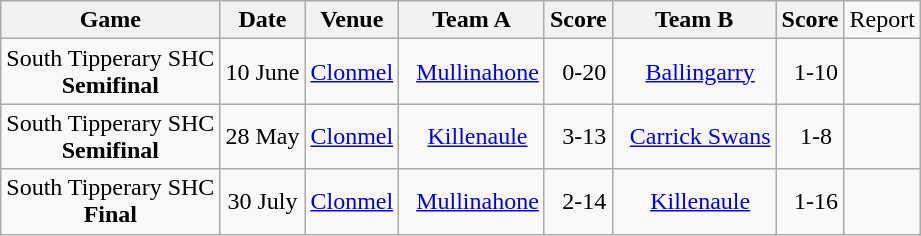<table class="wikitable">
<tr>
<th>Game</th>
<th>Date</th>
<th>Venue</th>
<th>Team A</th>
<th>Score</th>
<th>Team B</th>
<th>Score</th>
<td>Report</td>
</tr>
<tr align="center">
<td>South Tipperary SHC<br><strong>Semifinal</strong></td>
<td>10 June</td>
<td><a href='#'>Clonmel</a></td>
<td>  <a href='#'>Mullinahone</a></td>
<td>  0-20</td>
<td>  <a href='#'>Ballingarry</a></td>
<td>  1-10</td>
<td></td>
</tr>
<tr align="center">
<td>South Tipperary SHC<br><strong>Semifinal</strong></td>
<td>28 May</td>
<td><a href='#'>Clonmel</a></td>
<td>  <a href='#'>Killenaule</a></td>
<td>  3-13</td>
<td>  <a href='#'>Carrick Swans</a></td>
<td>  1-8</td>
</tr>
<tr align="center">
<td>South Tipperary SHC<br><strong>Final</strong></td>
<td>30 July</td>
<td><a href='#'>Clonmel</a></td>
<td>  <a href='#'>Mullinahone</a></td>
<td>  2-14</td>
<td>  <a href='#'>Killenaule</a></td>
<td>  1-16</td>
<td></td>
</tr>
</table>
